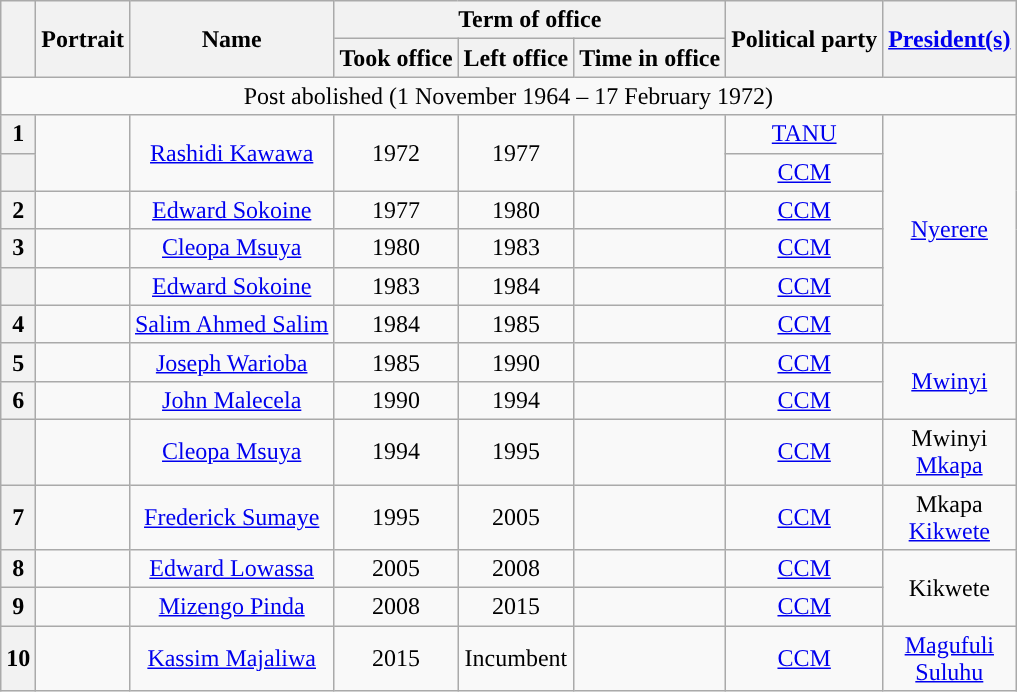<table class="wikitable" style="text-align:center">
<tr>
<th rowspan="2"></th>
<th rowspan="2">Portrait</th>
<th rowspan="2">Name<br></th>
<th colspan="3">Term of office</th>
<th rowspan="2">Political party</th>
<th rowspan="2"><a href='#'>President(s)</a></th>
</tr>
<tr>
<th>Took office</th>
<th>Left office</th>
<th>Time in office</th>
</tr>
<tr>
<td colspan="8">Post abolished (1 November 1964 – 17 February 1972)</td>
</tr>
<tr>
<th style="background:">1</th>
<td rowspan=2></td>
<td rowspan=2><a href='#'>Rashidi Kawawa</a><br></td>
<td rowspan=2> 1972</td>
<td rowspan=2> 1977</td>
<td rowspan=2></td>
<td><a href='#'>TANU</a><br></td>
<td rowspan=6><a href='#'>Nyerere</a></td>
</tr>
<tr>
<th style="background:"></th>
<td><a href='#'>CCM</a></td>
</tr>
<tr>
<th style="background:">2</th>
<td></td>
<td><a href='#'>Edward Sokoine</a><br></td>
<td> 1977</td>
<td> 1980</td>
<td></td>
<td><a href='#'>CCM</a></td>
</tr>
<tr>
<th style="background:">3</th>
<td></td>
<td><a href='#'>Cleopa Msuya</a><br></td>
<td> 1980</td>
<td> 1983</td>
<td></td>
<td><a href='#'>CCM</a></td>
</tr>
<tr>
<th style="background:"></th>
<td></td>
<td><a href='#'>Edward Sokoine</a><br></td>
<td> 1983</td>
<td> 1984</td>
<td></td>
<td><a href='#'>CCM</a></td>
</tr>
<tr>
<th style="background:">4</th>
<td></td>
<td><a href='#'>Salim Ahmed Salim</a><br></td>
<td> 1984</td>
<td> 1985</td>
<td></td>
<td><a href='#'>CCM</a></td>
</tr>
<tr>
<th style="background:">5</th>
<td></td>
<td><a href='#'>Joseph Warioba</a><br></td>
<td> 1985</td>
<td> 1990</td>
<td></td>
<td><a href='#'>CCM</a></td>
<td rowspan=2><a href='#'>Mwinyi</a></td>
</tr>
<tr>
<th style="background:">6</th>
<td></td>
<td><a href='#'>John Malecela</a><br></td>
<td> 1990</td>
<td> 1994</td>
<td></td>
<td><a href='#'>CCM</a></td>
</tr>
<tr>
<th style="background:"></th>
<td></td>
<td><a href='#'>Cleopa Msuya</a><br></td>
<td> 1994</td>
<td> 1995</td>
<td></td>
<td><a href='#'>CCM</a></td>
<td>Mwinyi<br><a href='#'>Mkapa</a></td>
</tr>
<tr>
<th style="background:">7</th>
<td></td>
<td><a href='#'>Frederick Sumaye</a><br></td>
<td> 1995</td>
<td> 2005</td>
<td></td>
<td><a href='#'>CCM</a></td>
<td>Mkapa<br><a href='#'>Kikwete</a></td>
</tr>
<tr>
<th style="background:">8</th>
<td></td>
<td><a href='#'>Edward Lowassa</a><br></td>
<td> 2005</td>
<td> 2008</td>
<td></td>
<td><a href='#'>CCM</a></td>
<td rowspan=2>Kikwete</td>
</tr>
<tr>
<th style="background:">9</th>
<td></td>
<td><a href='#'>Mizengo Pinda</a><br></td>
<td> 2008</td>
<td> 2015</td>
<td></td>
<td><a href='#'>CCM</a></td>
</tr>
<tr>
<th style="background:">10</th>
<td></td>
<td><a href='#'>Kassim Majaliwa</a><br></td>
<td> 2015</td>
<td>Incumbent</td>
<td></td>
<td><a href='#'>CCM</a></td>
<td><a href='#'>Magufuli</a><br><a href='#'>Suluhu</a></td>
</tr>
</table>
